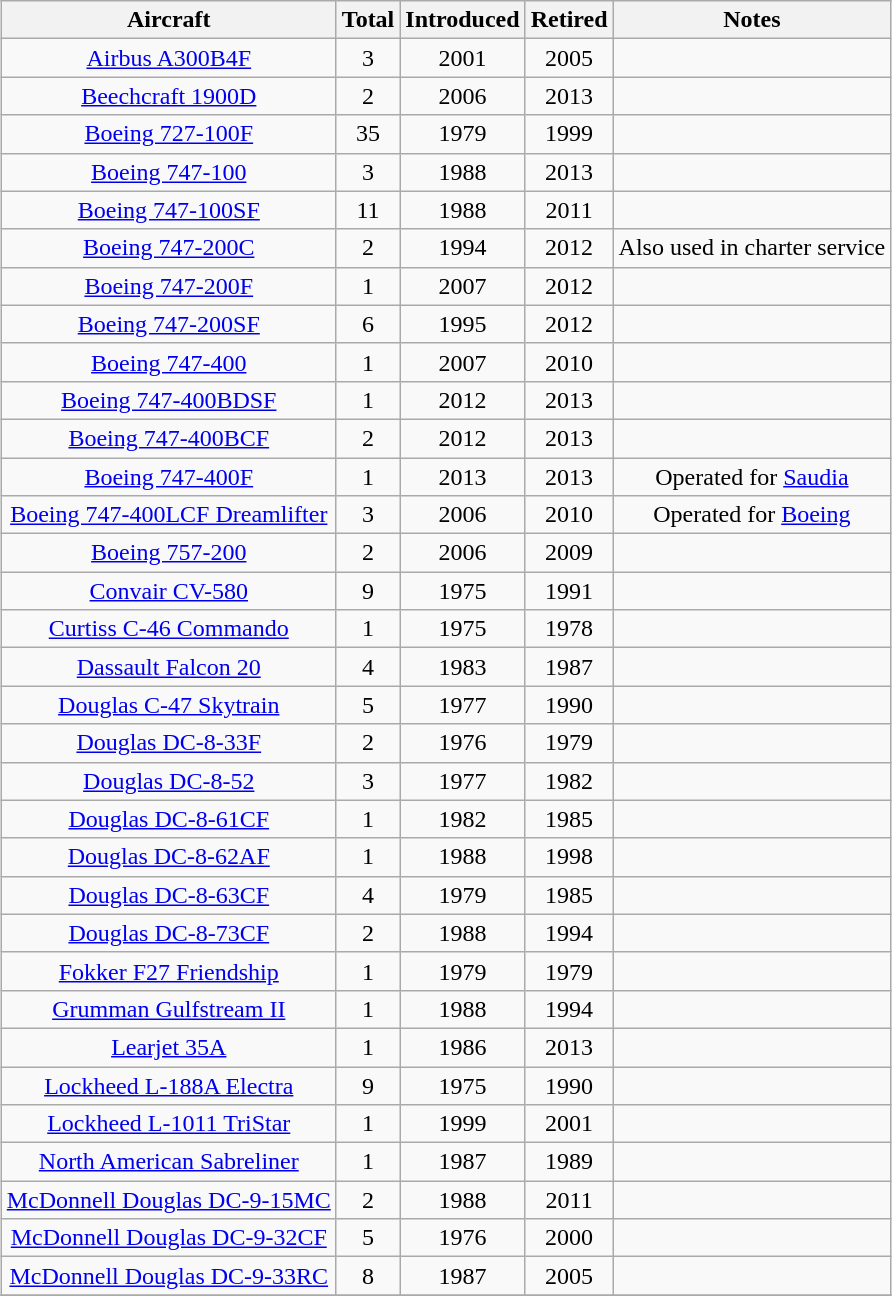<table class="wikitable" style="margin:0.5em auto; text-align:center">
<tr>
<th>Aircraft</th>
<th>Total</th>
<th>Introduced</th>
<th>Retired</th>
<th>Notes</th>
</tr>
<tr>
<td><a href='#'>Airbus A300B4F</a></td>
<td>3</td>
<td>2001</td>
<td>2005</td>
<td></td>
</tr>
<tr>
<td><a href='#'>Beechcraft 1900D</a></td>
<td>2</td>
<td>2006</td>
<td>2013</td>
<td></td>
</tr>
<tr>
<td><a href='#'>Boeing 727-100F</a></td>
<td>35</td>
<td>1979</td>
<td>1999</td>
<td></td>
</tr>
<tr>
<td><a href='#'>Boeing 747-100</a></td>
<td>3</td>
<td>1988</td>
<td>2013</td>
<td></td>
</tr>
<tr>
<td><a href='#'>Boeing 747-100SF</a></td>
<td>11</td>
<td>1988</td>
<td>2011</td>
<td></td>
</tr>
<tr>
<td><a href='#'>Boeing 747-200C</a></td>
<td>2</td>
<td>1994</td>
<td>2012</td>
<td>Also used in charter service</td>
</tr>
<tr>
<td><a href='#'>Boeing 747-200F</a></td>
<td>1</td>
<td>2007</td>
<td>2012</td>
<td></td>
</tr>
<tr>
<td><a href='#'>Boeing 747-200SF</a></td>
<td>6</td>
<td>1995</td>
<td>2012</td>
<td></td>
</tr>
<tr>
<td><a href='#'>Boeing 747-400</a></td>
<td>1</td>
<td>2007</td>
<td>2010</td>
<td></td>
</tr>
<tr>
<td><a href='#'>Boeing 747-400BDSF</a></td>
<td>1</td>
<td>2012</td>
<td>2013</td>
<td></td>
</tr>
<tr>
<td><a href='#'>Boeing 747-400BCF</a></td>
<td>2</td>
<td>2012</td>
<td>2013</td>
<td></td>
</tr>
<tr>
<td><a href='#'>Boeing 747-400F</a></td>
<td>1</td>
<td>2013</td>
<td>2013</td>
<td>Operated for <a href='#'>Saudia</a></td>
</tr>
<tr>
<td><a href='#'>Boeing 747-400LCF Dreamlifter</a></td>
<td>3</td>
<td>2006</td>
<td>2010</td>
<td>Operated for <a href='#'>Boeing</a></td>
</tr>
<tr>
<td><a href='#'>Boeing 757-200</a></td>
<td>2</td>
<td>2006</td>
<td>2009</td>
<td></td>
</tr>
<tr>
<td><a href='#'>Convair CV-580</a></td>
<td>9</td>
<td>1975</td>
<td>1991</td>
<td></td>
</tr>
<tr>
<td><a href='#'>Curtiss C-46 Commando</a></td>
<td>1</td>
<td>1975</td>
<td>1978</td>
<td></td>
</tr>
<tr>
<td><a href='#'>Dassault Falcon 20</a></td>
<td>4</td>
<td>1983</td>
<td>1987</td>
<td></td>
</tr>
<tr>
<td><a href='#'>Douglas C-47 Skytrain</a></td>
<td>5</td>
<td>1977</td>
<td>1990</td>
<td></td>
</tr>
<tr>
<td><a href='#'>Douglas DC-8-33F</a></td>
<td>2</td>
<td>1976</td>
<td>1979</td>
<td></td>
</tr>
<tr>
<td><a href='#'>Douglas DC-8-52</a></td>
<td>3</td>
<td>1977</td>
<td>1982</td>
<td></td>
</tr>
<tr>
<td><a href='#'>Douglas DC-8-61CF</a></td>
<td>1</td>
<td>1982</td>
<td>1985</td>
<td></td>
</tr>
<tr>
<td><a href='#'>Douglas DC-8-62AF</a></td>
<td>1</td>
<td>1988</td>
<td>1998</td>
<td></td>
</tr>
<tr>
<td><a href='#'>Douglas DC-8-63CF</a></td>
<td>4</td>
<td>1979</td>
<td>1985</td>
<td></td>
</tr>
<tr>
<td><a href='#'>Douglas DC-8-73CF</a></td>
<td>2</td>
<td>1988</td>
<td>1994</td>
<td></td>
</tr>
<tr>
<td><a href='#'>Fokker F27 Friendship</a></td>
<td>1</td>
<td>1979</td>
<td>1979</td>
<td></td>
</tr>
<tr>
<td><a href='#'>Grumman Gulfstream II</a></td>
<td>1</td>
<td>1988</td>
<td>1994</td>
<td></td>
</tr>
<tr>
<td><a href='#'>Learjet 35A</a></td>
<td>1</td>
<td>1986</td>
<td>2013</td>
<td></td>
</tr>
<tr>
<td><a href='#'>Lockheed L-188A Electra</a></td>
<td>9</td>
<td>1975</td>
<td>1990</td>
<td></td>
</tr>
<tr>
<td><a href='#'>Lockheed L-1011 TriStar</a></td>
<td>1</td>
<td>1999</td>
<td>2001</td>
<td></td>
</tr>
<tr>
<td><a href='#'>North American Sabreliner</a></td>
<td>1</td>
<td>1987</td>
<td>1989</td>
<td></td>
</tr>
<tr>
<td><a href='#'>McDonnell Douglas DC-9-15MC</a></td>
<td>2</td>
<td>1988</td>
<td>2011</td>
<td></td>
</tr>
<tr>
<td><a href='#'>McDonnell Douglas DC-9-32CF</a></td>
<td>5</td>
<td>1976</td>
<td>2000</td>
<td></td>
</tr>
<tr>
<td><a href='#'>McDonnell Douglas DC-9-33RC</a></td>
<td>8</td>
<td>1987</td>
<td>2005</td>
<td></td>
</tr>
<tr>
</tr>
</table>
